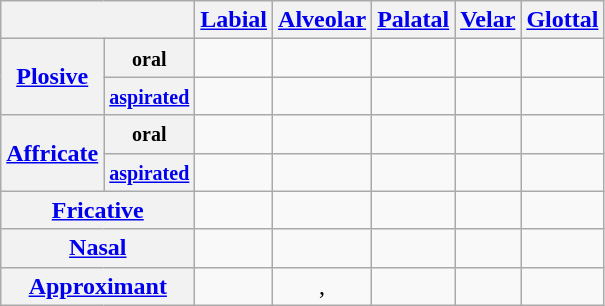<table class="wikitable" style="text-align:center">
<tr>
<th colspan="2"></th>
<th><a href='#'>Labial</a></th>
<th><a href='#'>Alveolar</a></th>
<th><a href='#'>Palatal</a></th>
<th><a href='#'>Velar</a></th>
<th><a href='#'>Glottal</a></th>
</tr>
<tr>
<th rowspan="2"><a href='#'>Plosive</a></th>
<th><small>oral</small></th>
<td> </td>
<td> </td>
<td></td>
<td> </td>
<td></td>
</tr>
<tr>
<th><small><a href='#'>aspirated</a></small></th>
<td></td>
<td></td>
<td></td>
<td></td>
<td></td>
</tr>
<tr>
<th rowspan="2"><a href='#'>Affricate</a></th>
<th><small>oral</small></th>
<td></td>
<td></td>
<td> </td>
<td></td>
<td></td>
</tr>
<tr>
<th><small><a href='#'>aspirated</a></small></th>
<td></td>
<td></td>
<td></td>
<td></td>
<td></td>
</tr>
<tr>
<th colspan="2"><a href='#'>Fricative</a></th>
<td></td>
<td> </td>
<td> </td>
<td></td>
<td></td>
</tr>
<tr>
<th colspan="2"><a href='#'>Nasal</a></th>
<td></td>
<td></td>
<td></td>
<td></td>
<td></td>
</tr>
<tr>
<th colspan="2"><a href='#'>Approximant</a></th>
<td></td>
<td>, </td>
<td></td>
<td></td>
<td></td>
</tr>
</table>
